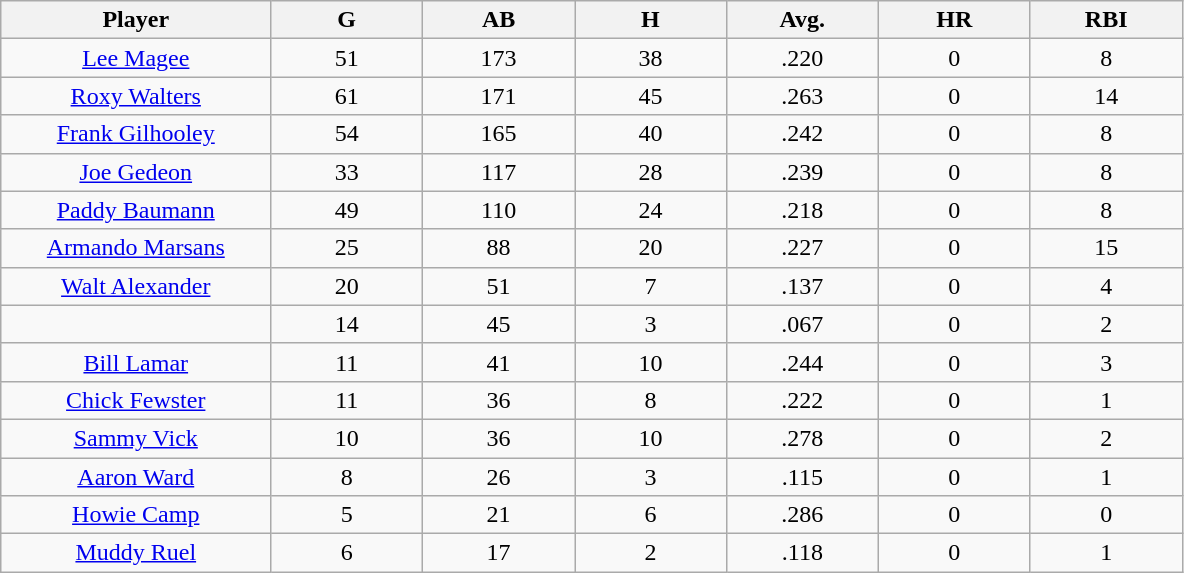<table class="wikitable sortable">
<tr>
<th bgcolor="#DDDDFF" width="16%">Player</th>
<th bgcolor="#DDDDFF" width="9%">G</th>
<th bgcolor="#DDDDFF" width="9%">AB</th>
<th bgcolor="#DDDDFF" width="9%">H</th>
<th bgcolor="#DDDDFF" width="9%">Avg.</th>
<th bgcolor="#DDDDFF" width="9%">HR</th>
<th bgcolor="#DDDDFF" width="9%">RBI</th>
</tr>
<tr align="center">
<td><a href='#'>Lee Magee</a></td>
<td>51</td>
<td>173</td>
<td>38</td>
<td>.220</td>
<td>0</td>
<td>8</td>
</tr>
<tr align=center>
<td><a href='#'>Roxy Walters</a></td>
<td>61</td>
<td>171</td>
<td>45</td>
<td>.263</td>
<td>0</td>
<td>14</td>
</tr>
<tr align=center>
<td><a href='#'>Frank Gilhooley</a></td>
<td>54</td>
<td>165</td>
<td>40</td>
<td>.242</td>
<td>0</td>
<td>8</td>
</tr>
<tr align=center>
<td><a href='#'>Joe Gedeon</a></td>
<td>33</td>
<td>117</td>
<td>28</td>
<td>.239</td>
<td>0</td>
<td>8</td>
</tr>
<tr align=center>
<td><a href='#'>Paddy Baumann</a></td>
<td>49</td>
<td>110</td>
<td>24</td>
<td>.218</td>
<td>0</td>
<td>8</td>
</tr>
<tr align=center>
<td><a href='#'>Armando Marsans</a></td>
<td>25</td>
<td>88</td>
<td>20</td>
<td>.227</td>
<td>0</td>
<td>15</td>
</tr>
<tr align=center>
<td><a href='#'>Walt Alexander</a></td>
<td>20</td>
<td>51</td>
<td>7</td>
<td>.137</td>
<td>0</td>
<td>4</td>
</tr>
<tr align=center>
<td></td>
<td>14</td>
<td>45</td>
<td>3</td>
<td>.067</td>
<td>0</td>
<td>2</td>
</tr>
<tr align="center">
<td><a href='#'>Bill Lamar</a></td>
<td>11</td>
<td>41</td>
<td>10</td>
<td>.244</td>
<td>0</td>
<td>3</td>
</tr>
<tr align=center>
<td><a href='#'>Chick Fewster</a></td>
<td>11</td>
<td>36</td>
<td>8</td>
<td>.222</td>
<td>0</td>
<td>1</td>
</tr>
<tr align=center>
<td><a href='#'>Sammy Vick</a></td>
<td>10</td>
<td>36</td>
<td>10</td>
<td>.278</td>
<td>0</td>
<td>2</td>
</tr>
<tr align=center>
<td><a href='#'>Aaron Ward</a></td>
<td>8</td>
<td>26</td>
<td>3</td>
<td>.115</td>
<td>0</td>
<td>1</td>
</tr>
<tr align=center>
<td><a href='#'>Howie Camp</a></td>
<td>5</td>
<td>21</td>
<td>6</td>
<td>.286</td>
<td>0</td>
<td>0</td>
</tr>
<tr align=center>
<td><a href='#'>Muddy Ruel</a></td>
<td>6</td>
<td>17</td>
<td>2</td>
<td>.118</td>
<td>0</td>
<td>1</td>
</tr>
</table>
